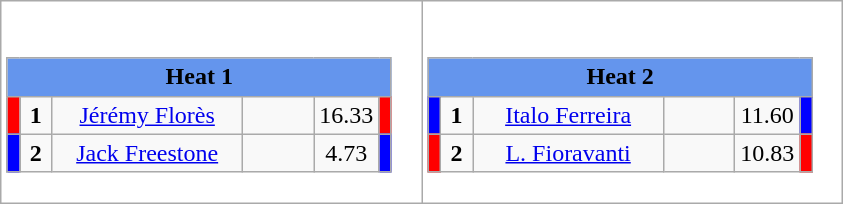<table class="wikitable" style="background:#fff;">
<tr>
<td><div><br><table class="wikitable">
<tr>
<td colspan="6"  style="text-align:center; background:#6495ed;"><strong>Heat 1</strong></td>
</tr>
<tr>
<td style="width:01px; background: #f00;"></td>
<td style="width:14px; text-align:center;"><strong>1</strong></td>
<td style="width:120px; text-align:center;"><a href='#'>Jérémy Florès</a></td>
<td style="width:40px; text-align:center;"></td>
<td style="width:20px; text-align:center;">16.33</td>
<td style="width:01px; background: #f00;"></td>
</tr>
<tr>
<td style="width:01px; background: #00f;"></td>
<td style="width:14px; text-align:center;"><strong>2</strong></td>
<td style="width:120px; text-align:center;"><a href='#'>Jack Freestone</a></td>
<td style="width:40px; text-align:center;"></td>
<td style="width:20px; text-align:center;">4.73</td>
<td style="width:01px; background: #00f;"></td>
</tr>
</table>
</div></td>
<td><div><br><table class="wikitable">
<tr>
<td colspan="6"  style="text-align:center; background:#6495ed;"><strong>Heat 2</strong></td>
</tr>
<tr>
<td style="width:01px; background: #00f;"></td>
<td style="width:14px; text-align:center;"><strong>1</strong></td>
<td style="width:120px; text-align:center;"><a href='#'>Italo Ferreira</a></td>
<td style="width:40px; text-align:center;"></td>
<td style="width:20px; text-align:center;">11.60</td>
<td style="width:01px; background: #00f;"></td>
</tr>
<tr>
<td style="width:01px; background: #f00;"></td>
<td style="width:14px; text-align:center;"><strong>2</strong></td>
<td style="width:120px; text-align:center;"><a href='#'>L. Fioravanti</a></td>
<td style="width:40px; text-align:center;"></td>
<td style="width:20px; text-align:center;">10.83</td>
<td style="width:01px; background: #f00;"></td>
</tr>
</table>
</div></td>
</tr>
</table>
